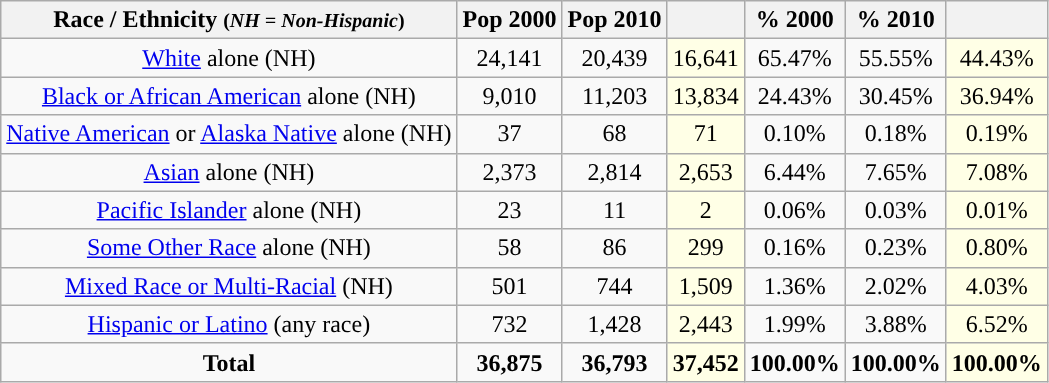<table class="wikitable" style="text-align:center;">
<tr>
<th>Race / Ethnicity <small>(<em>NH = Non-Hispanic</em>)</small></th>
<th>Pop 2000</th>
<th>Pop 2010</th>
<th></th>
<th>% 2000</th>
<th>% 2010</th>
<th></th>
</tr>
<tr>
<td><a href='#'>White</a> alone (NH)</td>
<td>24,141</td>
<td>20,439</td>
<td style='background: #ffffe6;'>16,641</td>
<td>65.47%</td>
<td>55.55%</td>
<td style='background: #ffffe6;'>44.43%</td>
</tr>
<tr>
<td><a href='#'>Black or African American</a> alone (NH)</td>
<td>9,010</td>
<td>11,203</td>
<td style='background: #ffffe6;'>13,834</td>
<td>24.43%</td>
<td>30.45%</td>
<td style='background: #ffffe6;'>36.94%</td>
</tr>
<tr>
<td><a href='#'>Native American</a> or <a href='#'>Alaska Native</a> alone (NH)</td>
<td>37</td>
<td>68</td>
<td style='background: #ffffe6;'>71</td>
<td>0.10%</td>
<td>0.18%</td>
<td style='background: #ffffe6;'>0.19%</td>
</tr>
<tr>
<td><a href='#'>Asian</a> alone (NH)</td>
<td>2,373</td>
<td>2,814</td>
<td style='background: #ffffe6;'>2,653</td>
<td>6.44%</td>
<td>7.65%</td>
<td style='background: #ffffe6;'>7.08%</td>
</tr>
<tr>
<td><a href='#'>Pacific Islander</a> alone (NH)</td>
<td>23</td>
<td>11</td>
<td style='background: #ffffe6;'>2</td>
<td>0.06%</td>
<td>0.03%</td>
<td style='background: #ffffe6;'>0.01%</td>
</tr>
<tr>
<td><a href='#'>Some Other Race</a> alone (NH)</td>
<td>58</td>
<td>86</td>
<td style='background: #ffffe6;'>299</td>
<td>0.16%</td>
<td>0.23%</td>
<td style='background: #ffffe6;'>0.80%</td>
</tr>
<tr>
<td><a href='#'>Mixed Race or Multi-Racial</a> (NH)</td>
<td>501</td>
<td>744</td>
<td style='background: #ffffe6;'>1,509</td>
<td>1.36%</td>
<td>2.02%</td>
<td style='background: #ffffe6;'>4.03%</td>
</tr>
<tr>
<td><a href='#'>Hispanic or Latino</a> (any race)</td>
<td>732</td>
<td>1,428</td>
<td style='background: #ffffe6;'>2,443</td>
<td>1.99%</td>
<td>3.88%</td>
<td style='background: #ffffe6;'>6.52%</td>
</tr>
<tr>
<td><strong>Total</strong></td>
<td><strong>36,875</strong></td>
<td><strong>36,793</strong></td>
<td style='background: #ffffe6;'><strong>37,452</strong></td>
<td><strong>100.00%</strong></td>
<td><strong>100.00%</strong></td>
<td style='background: #ffffe6;'><strong>100.00%</strong></td>
</tr>
</table>
